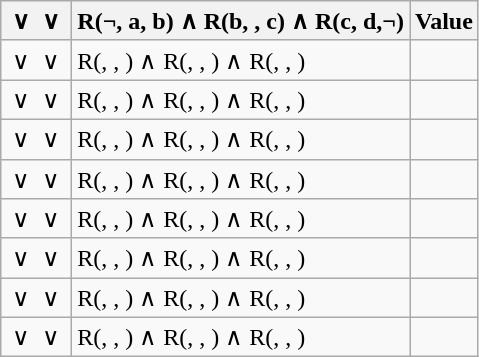<table class="wikitable center">
<tr>
<th> ∨  ∨ </th>
<th>R(¬, a, b) ∧ R(b, , c) ∧ R(c, d,¬)</th>
<th>Value</th>
</tr>
<tr>
<td> ∨  ∨ </td>
<td>R(, , ) ∧ R(, , ) ∧ R(, , )</td>
<td></td>
</tr>
<tr>
<td> ∨  ∨ </td>
<td>R(, , ) ∧ R(, , ) ∧ R(, , )</td>
<td></td>
</tr>
<tr>
<td> ∨  ∨ </td>
<td>R(, , ) ∧ R(, , ) ∧ R(, , )</td>
<td></td>
</tr>
<tr>
<td> ∨  ∨ </td>
<td>R(, , ) ∧ R(, , ) ∧ R(, , )</td>
<td></td>
</tr>
<tr>
<td> ∨  ∨ </td>
<td>R(, , ) ∧ R(, , ) ∧ R(, , )</td>
<td></td>
</tr>
<tr>
<td> ∨  ∨ </td>
<td>R(, , ) ∧ R(, , ) ∧ R(, , )</td>
<td></td>
</tr>
<tr>
<td> ∨  ∨ </td>
<td>R(, , ) ∧ R(, , ) ∧ R(, , )</td>
<td></td>
</tr>
<tr>
<td> ∨  ∨ </td>
<td>R(, , ) ∧ R(, , ) ∧ R(, , )</td>
<td></td>
</tr>
</table>
